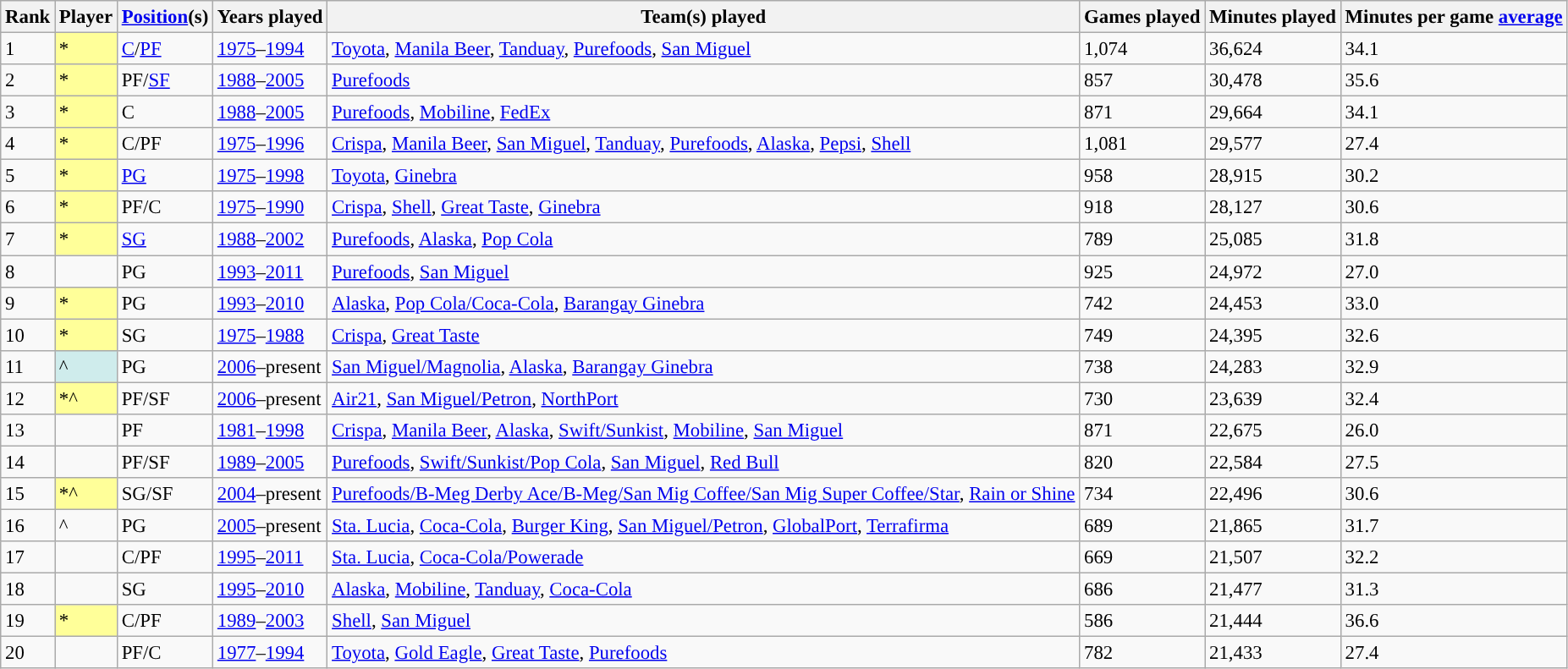<table class="wikitable sortable" style="font-size: 95%;">
<tr>
<th>Rank</th>
<th>Player</th>
<th><a href='#'>Position</a>(s)</th>
<th>Years played</th>
<th class="unsortable">Team(s) played</th>
<th>Games played</th>
<th>Minutes played</th>
<th>Minutes per game <a href='#'>average</a></th>
</tr>
<tr>
<td>1</td>
<td bgcolor="#FFFF99">*</td>
<td><a href='#'>C</a>/<a href='#'>PF</a></td>
<td><a href='#'>1975</a>–<a href='#'>1994</a></td>
<td><a href='#'>Toyota</a>, <a href='#'>Manila Beer</a>, <a href='#'>Tanduay</a>, <a href='#'>Purefoods</a>, <a href='#'>San Miguel</a></td>
<td>1,074</td>
<td>36,624</td>
<td>34.1</td>
</tr>
<tr>
<td>2</td>
<td bgcolor="#FFFF99">*</td>
<td>PF/<a href='#'>SF</a></td>
<td><a href='#'>1988</a>–<a href='#'>2005</a></td>
<td><a href='#'>Purefoods</a></td>
<td>857</td>
<td>30,478</td>
<td>35.6</td>
</tr>
<tr>
<td>3</td>
<td bgcolor="#FFFF99">*</td>
<td>C</td>
<td><a href='#'>1988</a>–<a href='#'>2005</a></td>
<td><a href='#'>Purefoods</a>, <a href='#'>Mobiline</a>, <a href='#'>FedEx</a></td>
<td>871</td>
<td>29,664</td>
<td>34.1</td>
</tr>
<tr>
<td>4</td>
<td bgcolor="#FFFF99">*</td>
<td>C/PF</td>
<td><a href='#'>1975</a>–<a href='#'>1996</a></td>
<td><a href='#'>Crispa</a>, <a href='#'>Manila Beer</a>, <a href='#'>San Miguel</a>, <a href='#'>Tanduay</a>, <a href='#'>Purefoods</a>, <a href='#'>Alaska</a>, <a href='#'>Pepsi</a>, <a href='#'>Shell</a></td>
<td>1,081</td>
<td>29,577</td>
<td>27.4</td>
</tr>
<tr>
<td>5</td>
<td bgcolor="#FFFF99">*</td>
<td><a href='#'>PG</a></td>
<td><a href='#'>1975</a>–<a href='#'>1998</a></td>
<td><a href='#'>Toyota</a>, <a href='#'>Ginebra</a></td>
<td>958</td>
<td>28,915</td>
<td>30.2</td>
</tr>
<tr>
<td>6</td>
<td bgcolor="#FFFF99">*</td>
<td>PF/C</td>
<td><a href='#'>1975</a>–<a href='#'>1990</a></td>
<td><a href='#'>Crispa</a>, <a href='#'>Shell</a>, <a href='#'>Great Taste</a>, <a href='#'>Ginebra</a></td>
<td>918</td>
<td>28,127</td>
<td>30.6</td>
</tr>
<tr>
<td>7</td>
<td bgcolor="#FFFF99">*</td>
<td><a href='#'>SG</a></td>
<td><a href='#'>1988</a>–<a href='#'>2002</a></td>
<td><a href='#'>Purefoods</a>, <a href='#'>Alaska</a>, <a href='#'>Pop Cola</a></td>
<td>789</td>
<td>25,085</td>
<td>31.8</td>
</tr>
<tr>
<td>8</td>
<td></td>
<td>PG</td>
<td><a href='#'>1993</a>–<a href='#'>2011</a></td>
<td><a href='#'>Purefoods</a>, <a href='#'>San Miguel</a></td>
<td>925</td>
<td>24,972</td>
<td>27.0</td>
</tr>
<tr>
<td>9</td>
<td bgcolor="#FFFF99">*</td>
<td>PG</td>
<td><a href='#'>1993</a>–<a href='#'>2010</a></td>
<td><a href='#'>Alaska</a>, <a href='#'>Pop Cola/Coca-Cola</a>, <a href='#'>Barangay Ginebra</a></td>
<td>742</td>
<td>24,453</td>
<td>33.0</td>
</tr>
<tr>
<td>10</td>
<td bgcolor="#FFFF99">*</td>
<td>SG</td>
<td><a href='#'>1975</a>–<a href='#'>1988</a></td>
<td><a href='#'>Crispa</a>, <a href='#'>Great Taste</a></td>
<td>749</td>
<td>24,395</td>
<td>32.6</td>
</tr>
<tr>
<td>11</td>
<td style="background:#CFECEC"><em></em>^</td>
<td>PG</td>
<td><a href='#'>2006</a>–present</td>
<td><a href='#'>San Miguel/Magnolia</a>, <a href='#'>Alaska</a>, <a href='#'>Barangay Ginebra</a></td>
<td>738</td>
<td>24,283</td>
<td>32.9</td>
</tr>
<tr>
<td>12</td>
<td style="background:#FFFF99"><em></em>*^</td>
<td>PF/SF</td>
<td><a href='#'>2006</a>–present</td>
<td><a href='#'>Air21</a>, <a href='#'>San Miguel/Petron</a>, <a href='#'>NorthPort</a></td>
<td>730</td>
<td>23,639</td>
<td>32.4</td>
</tr>
<tr>
<td>13</td>
<td></td>
<td>PF</td>
<td><a href='#'>1981</a>–<a href='#'>1998</a></td>
<td><a href='#'>Crispa</a>, <a href='#'>Manila Beer</a>, <a href='#'>Alaska</a>, <a href='#'>Swift/Sunkist</a>, <a href='#'>Mobiline</a>, <a href='#'>San Miguel</a></td>
<td>871</td>
<td>22,675</td>
<td>26.0</td>
</tr>
<tr>
<td>14</td>
<td></td>
<td>PF/SF</td>
<td><a href='#'>1989</a>–<a href='#'>2005</a></td>
<td><a href='#'>Purefoods</a>, <a href='#'>Swift/Sunkist/Pop Cola</a>, <a href='#'>San Miguel</a>, <a href='#'>Red Bull</a></td>
<td>820</td>
<td>22,584</td>
<td>27.5</td>
</tr>
<tr>
<td>15</td>
<td style="background:#FFFF99"><em></em>*^</td>
<td>SG/SF</td>
<td><a href='#'>2004</a>–present</td>
<td><a href='#'>Purefoods/B-Meg Derby Ace/B-Meg/San Mig Coffee/San Mig Super Coffee/Star</a>, <a href='#'>Rain or Shine</a></td>
<td>734</td>
<td>22,496</td>
<td>30.6</td>
</tr>
<tr>
<td>16</td>
<td><em></em>^</td>
<td>PG</td>
<td><a href='#'>2005</a>–present</td>
<td><a href='#'>Sta. Lucia</a>, <a href='#'>Coca-Cola</a>, <a href='#'>Burger King</a>, <a href='#'>San Miguel/Petron</a>, <a href='#'>GlobalPort</a>, <a href='#'>Terrafirma</a></td>
<td>689</td>
<td>21,865</td>
<td>31.7</td>
</tr>
<tr>
<td>17</td>
<td></td>
<td>C/PF</td>
<td><a href='#'>1995</a>–<a href='#'>2011</a></td>
<td><a href='#'>Sta. Lucia</a>, <a href='#'>Coca-Cola/Powerade</a></td>
<td>669</td>
<td>21,507</td>
<td>32.2</td>
</tr>
<tr>
<td>18</td>
<td></td>
<td>SG</td>
<td><a href='#'>1995</a>–<a href='#'>2010</a></td>
<td><a href='#'>Alaska</a>, <a href='#'>Mobiline</a>, <a href='#'>Tanduay</a>, <a href='#'>Coca-Cola</a></td>
<td>686</td>
<td>21,477</td>
<td>31.3</td>
</tr>
<tr>
<td>19</td>
<td bgcolor="#FFFF99">*</td>
<td>C/PF</td>
<td><a href='#'>1989</a>–<a href='#'>2003</a></td>
<td><a href='#'>Shell</a>, <a href='#'>San Miguel</a></td>
<td>586</td>
<td>21,444</td>
<td>36.6</td>
</tr>
<tr>
<td>20</td>
<td></td>
<td>PF/C</td>
<td><a href='#'>1977</a>–<a href='#'>1994</a></td>
<td><a href='#'>Toyota</a>, <a href='#'>Gold Eagle</a>, <a href='#'>Great Taste</a>, <a href='#'>Purefoods</a></td>
<td>782</td>
<td>21,433</td>
<td>27.4</td>
</tr>
</table>
